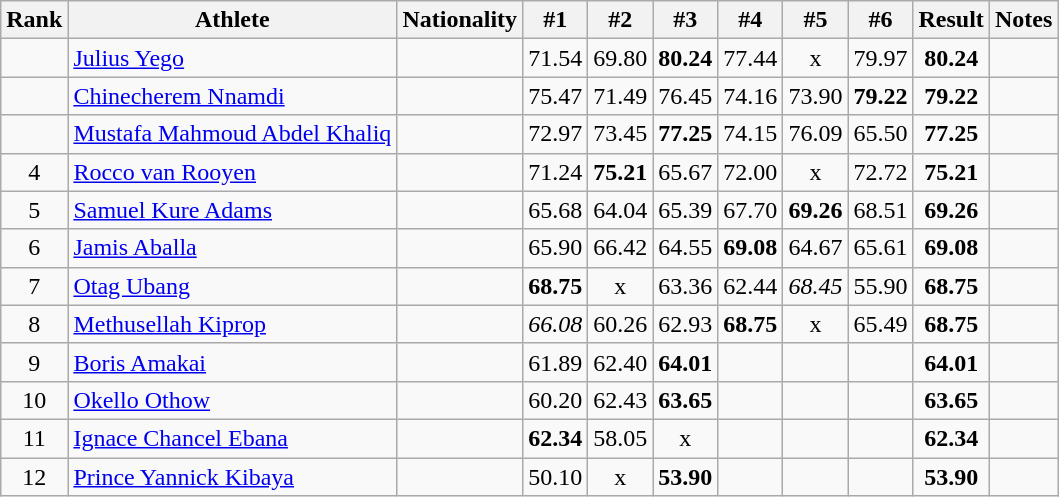<table class="wikitable sortable" style="text-align:center">
<tr>
<th>Rank</th>
<th>Athlete</th>
<th>Nationality</th>
<th>#1</th>
<th>#2</th>
<th>#3</th>
<th>#4</th>
<th>#5</th>
<th>#6</th>
<th>Result</th>
<th>Notes</th>
</tr>
<tr>
<td></td>
<td align="left"><a href='#'>Julius Yego</a></td>
<td align=left></td>
<td>71.54</td>
<td>69.80</td>
<td><strong>80.24</strong></td>
<td>77.44</td>
<td>x</td>
<td>79.97</td>
<td><strong>80.24</strong></td>
<td></td>
</tr>
<tr>
<td></td>
<td align="left"><a href='#'>Chinecherem Nnamdi</a></td>
<td align=left></td>
<td>75.47</td>
<td>71.49</td>
<td>76.45</td>
<td>74.16</td>
<td>73.90</td>
<td><strong>79.22</strong></td>
<td><strong>79.22</strong></td>
<td></td>
</tr>
<tr>
<td></td>
<td align="left"><a href='#'>Mustafa Mahmoud Abdel Khaliq</a></td>
<td align=left></td>
<td>72.97</td>
<td>73.45</td>
<td><strong>77.25</strong></td>
<td>74.15</td>
<td>76.09</td>
<td>65.50</td>
<td><strong>77.25</strong></td>
<td></td>
</tr>
<tr>
<td>4</td>
<td align="left"><a href='#'>Rocco van Rooyen</a></td>
<td align=left></td>
<td>71.24</td>
<td><strong>75.21</strong></td>
<td>65.67</td>
<td>72.00</td>
<td>x</td>
<td>72.72</td>
<td><strong>75.21</strong></td>
<td></td>
</tr>
<tr>
<td>5</td>
<td align="left"><a href='#'>Samuel Kure Adams</a></td>
<td align=left></td>
<td>65.68</td>
<td>64.04</td>
<td>65.39</td>
<td>67.70</td>
<td><strong>69.26</strong></td>
<td>68.51</td>
<td><strong>69.26</strong></td>
<td></td>
</tr>
<tr>
<td>6</td>
<td align="left"><a href='#'>Jamis Aballa</a></td>
<td align=left></td>
<td>65.90</td>
<td>66.42</td>
<td>64.55</td>
<td><strong>69.08</strong></td>
<td>64.67</td>
<td>65.61</td>
<td><strong>69.08</strong></td>
<td></td>
</tr>
<tr>
<td>7</td>
<td align="left"><a href='#'>Otag Ubang</a></td>
<td align=left></td>
<td><strong>68.75</strong></td>
<td>x</td>
<td>63.36</td>
<td>62.44</td>
<td><em>68.45</em></td>
<td>55.90</td>
<td><strong>68.75</strong></td>
<td></td>
</tr>
<tr>
<td>8</td>
<td align="left"><a href='#'>Methusellah Kiprop</a></td>
<td align=left></td>
<td><em>66.08</em></td>
<td>60.26</td>
<td>62.93</td>
<td><strong>68.75</strong></td>
<td>x</td>
<td>65.49</td>
<td><strong>68.75</strong></td>
<td></td>
</tr>
<tr>
<td>9</td>
<td align="left"><a href='#'>Boris Amakai</a></td>
<td align=left></td>
<td>61.89</td>
<td>62.40</td>
<td><strong>64.01</strong></td>
<td></td>
<td></td>
<td></td>
<td><strong>64.01</strong></td>
<td></td>
</tr>
<tr>
<td>10</td>
<td align="left"><a href='#'>Okello Othow</a></td>
<td align=left></td>
<td>60.20</td>
<td>62.43</td>
<td><strong>63.65</strong></td>
<td></td>
<td></td>
<td></td>
<td><strong>63.65</strong></td>
<td></td>
</tr>
<tr>
<td>11</td>
<td align="left"><a href='#'>Ignace Chancel Ebana</a></td>
<td align=left></td>
<td><strong>62.34</strong></td>
<td>58.05</td>
<td>x</td>
<td></td>
<td></td>
<td></td>
<td><strong>62.34</strong></td>
<td></td>
</tr>
<tr>
<td>12</td>
<td align="left"><a href='#'>Prince Yannick Kibaya</a></td>
<td align=left></td>
<td>50.10</td>
<td>x</td>
<td><strong>53.90</strong></td>
<td></td>
<td></td>
<td></td>
<td><strong>53.90</strong></td>
<td></td>
</tr>
</table>
